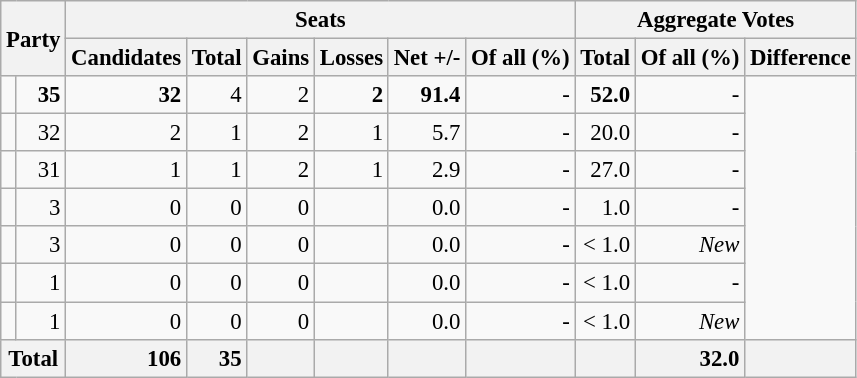<table class="wikitable sortable" style="text-align:right; font-size:95%;">
<tr>
<th colspan="2" rowspan="2">Party</th>
<th colspan="6">Seats</th>
<th colspan="3">Aggregate Votes</th>
</tr>
<tr>
<th>Candidates</th>
<th>Total</th>
<th>Gains</th>
<th>Losses</th>
<th>Net +/-</th>
<th>Of all (%)</th>
<th>Total</th>
<th>Of all (%)</th>
<th>Difference</th>
</tr>
<tr>
<td></td>
<td><strong>35</strong></td>
<td><strong>32</strong></td>
<td>4</td>
<td>2</td>
<td><strong>2</strong></td>
<td><strong>91.4</strong></td>
<td>-</td>
<td><strong>52.0</strong></td>
<td>-</td>
</tr>
<tr>
<td></td>
<td>32</td>
<td>2</td>
<td>1</td>
<td>2</td>
<td>1</td>
<td>5.7</td>
<td>-</td>
<td>20.0</td>
<td>-</td>
</tr>
<tr>
<td></td>
<td>31</td>
<td>1</td>
<td>1</td>
<td>2</td>
<td>1</td>
<td>2.9</td>
<td>-</td>
<td>27.0</td>
<td>-</td>
</tr>
<tr>
<td></td>
<td>3</td>
<td>0</td>
<td>0</td>
<td>0</td>
<td></td>
<td>0.0</td>
<td>-</td>
<td>1.0</td>
<td>-</td>
</tr>
<tr>
<td></td>
<td>3</td>
<td>0</td>
<td>0</td>
<td>0</td>
<td></td>
<td>0.0</td>
<td>-</td>
<td>< 1.0</td>
<td><em>New</em></td>
</tr>
<tr>
<td></td>
<td>1</td>
<td>0</td>
<td>0</td>
<td>0</td>
<td></td>
<td>0.0</td>
<td>-</td>
<td>< 1.0</td>
<td>-</td>
</tr>
<tr>
<td></td>
<td>1</td>
<td>0</td>
<td>0</td>
<td>0</td>
<td></td>
<td>0.0</td>
<td>-</td>
<td>< 1.0</td>
<td><em>New</em></td>
</tr>
<tr class="sortbottom">
<th colspan="2" style="background:#f2f2f2"><strong>Total</strong></th>
<td style="background:#f2f2f2;"><strong>106</strong></td>
<td style="background:#f2f2f2;"><strong>35</strong></td>
<td style="background:#f2f2f2;"></td>
<td style="background:#f2f2f2;"></td>
<td style="background:#f2f2f2;"></td>
<td style="background:#f2f2f2;"></td>
<td style="background:#f2f2f2;"></td>
<td style="background:#f2f2f2;"><strong>32.0</strong></td>
<td style="background:#f2f2f2;"></td>
</tr>
</table>
